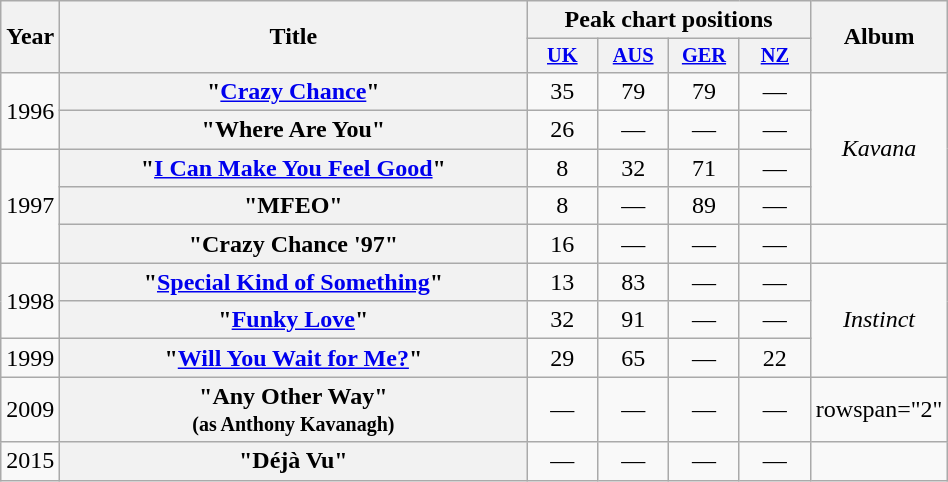<table class="wikitable plainrowheaders" style="text-align:center;">
<tr>
<th scope="col" rowspan="2">Year</th>
<th scope="col" rowspan="2" style="width:19em;">Title</th>
<th scope="col" colspan="4">Peak chart positions</th>
<th scope="col" rowspan="2">Album</th>
</tr>
<tr>
<th style="width:3em;font-size:85%"><a href='#'>UK</a><br></th>
<th style="width:3em;font-size:85%"><a href='#'>AUS</a><br></th>
<th style="width:3em;font-size:85%"><a href='#'>GER</a><br></th>
<th style="width:3em;font-size:85%"><a href='#'>NZ</a><br></th>
</tr>
<tr>
<td rowspan="2">1996</td>
<th scope="row">"<a href='#'>Crazy Chance</a>"</th>
<td>35</td>
<td>79</td>
<td>79</td>
<td>—</td>
<td rowspan="4"><em>Kavana</em></td>
</tr>
<tr>
<th scope="row">"Where Are You"</th>
<td>26</td>
<td>—</td>
<td>—</td>
<td>—</td>
</tr>
<tr>
<td rowspan="3">1997</td>
<th scope="row">"<a href='#'>I Can Make You Feel Good</a>"</th>
<td>8</td>
<td>32</td>
<td>71</td>
<td>—</td>
</tr>
<tr>
<th scope="row">"MFEO"</th>
<td>8</td>
<td>—</td>
<td>89</td>
<td>—</td>
</tr>
<tr>
<th scope="row">"Crazy Chance '97"</th>
<td>16</td>
<td>—</td>
<td>—</td>
<td>—</td>
<td></td>
</tr>
<tr>
<td rowspan="2">1998</td>
<th scope="row">"<a href='#'>Special Kind of Something</a>"</th>
<td>13</td>
<td>83</td>
<td>—</td>
<td>—</td>
<td rowspan="3"><em>Instinct</em></td>
</tr>
<tr>
<th scope="row">"<a href='#'>Funky Love</a>"</th>
<td>32</td>
<td>91</td>
<td>—</td>
<td>—</td>
</tr>
<tr>
<td>1999</td>
<th scope="row">"<a href='#'>Will You Wait for Me?</a>"</th>
<td>29</td>
<td>65</td>
<td>—</td>
<td>22</td>
</tr>
<tr>
<td>2009</td>
<th scope="row">"Any Other Way"<br><small>(as Anthony Kavanagh)</small></th>
<td>—</td>
<td>—</td>
<td>—</td>
<td>—</td>
<td>rowspan="2" </td>
</tr>
<tr>
<td>2015</td>
<th scope="row">"Déjà Vu"</th>
<td>—</td>
<td>—</td>
<td>—</td>
<td>—</td>
</tr>
</table>
